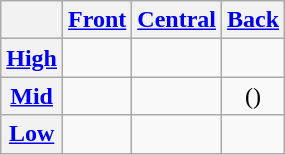<table class="wikitable" style="text-align:center">
<tr>
<th></th>
<th><a href='#'>Front</a></th>
<th><a href='#'>Central</a></th>
<th><a href='#'>Back</a></th>
</tr>
<tr>
<th><a href='#'>High</a></th>
<td></td>
<td></td>
<td></td>
</tr>
<tr>
<th><a href='#'>Mid</a></th>
<td></td>
<td></td>
<td>()</td>
</tr>
<tr>
<th><a href='#'>Low</a></th>
<td></td>
<td></td>
<td></td>
</tr>
</table>
